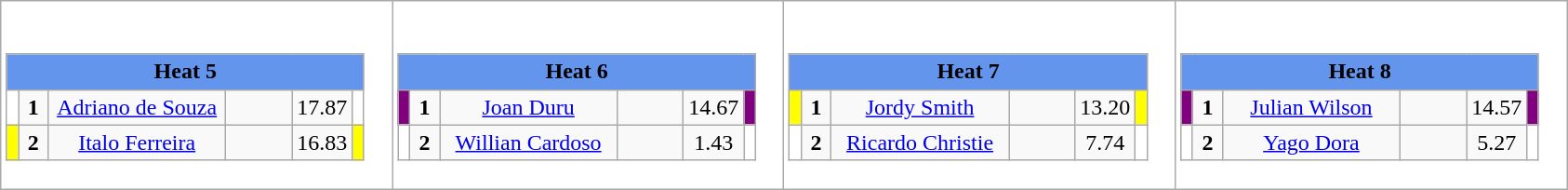<table class="wikitable" style="background:#fff;">
<tr>
<td><div><br><table class="wikitable">
<tr>
<td colspan="6"  style="text-align:center; background:#6495ed;"><strong>Heat 5</strong></td>
</tr>
<tr>
<td style="width:01px; background: #fff;"></td>
<td style="width:14px; text-align:center;"><strong>1</strong></td>
<td style="width:120px; text-align:center;"><a href='#'>Adriano de Souza</a></td>
<td style="width:40px; text-align:center;"></td>
<td style="width:20px; text-align:center;">17.87</td>
<td style="width:01px; background: #fff;"></td>
</tr>
<tr>
<td style="width:01px; background: #ff0;"></td>
<td style="width:14px; text-align:center;"><strong>2</strong></td>
<td style="width:120px; text-align:center;"><a href='#'>Italo Ferreira</a></td>
<td style="width:40px; text-align:center;"></td>
<td style="width:20px; text-align:center;">16.83</td>
<td style="width:01px; background: #ff0;"></td>
</tr>
</table>
</div></td>
<td><div><br><table class="wikitable">
<tr>
<td colspan="6"  style="text-align:center; background:#6495ed;"><strong>Heat 6</strong></td>
</tr>
<tr>
<td style="width:01px; background: #800080;"></td>
<td style="width:14px; text-align:center;"><strong>1</strong></td>
<td style="width:120px; text-align:center;"><a href='#'>Joan Duru</a></td>
<td style="width:40px; text-align:center;"></td>
<td style="width:20px; text-align:center;">14.67</td>
<td style="width:01px; background: #800080;"></td>
</tr>
<tr>
<td style="width:01px; background: #fff;"></td>
<td style="width:14px; text-align:center;"><strong>2</strong></td>
<td style="width:120px; text-align:center;"><a href='#'>Willian Cardoso</a></td>
<td style="width:40px; text-align:center;"></td>
<td style="width:20px; text-align:center;">1.43</td>
<td style="width:01px; background: #fff;"></td>
</tr>
</table>
</div></td>
<td><div><br><table class="wikitable">
<tr>
<td colspan="6"  style="text-align:center; background:#6495ed;"><strong>Heat 7</strong></td>
</tr>
<tr>
<td style="width:01px; background: #ff0;"></td>
<td style="width:14px; text-align:center;"><strong>1</strong></td>
<td style="width:120px; text-align:center;"><a href='#'>Jordy Smith</a></td>
<td style="width:40px; text-align:center;"></td>
<td style="width:20px; text-align:center;">13.20</td>
<td style="width:01px; background: #ff0;"></td>
</tr>
<tr>
<td style="width:01px; background: #fff;"></td>
<td style="width:14px; text-align:center;"><strong>2</strong></td>
<td style="width:120px; text-align:center;"><a href='#'>Ricardo Christie</a></td>
<td style="width:40px; text-align:center;"></td>
<td style="width:20px; text-align:center;">7.74</td>
<td style="width:01px; background: #fff;"></td>
</tr>
</table>
</div></td>
<td><div><br><table class="wikitable">
<tr>
<td colspan="6"  style="text-align:center; background:#6495ed;"><strong>Heat 8</strong></td>
</tr>
<tr>
<td style="width:01px; background: #800080;"></td>
<td style="width:14px; text-align:center;"><strong>1</strong></td>
<td style="width:120px; text-align:center;"><a href='#'>Julian Wilson</a></td>
<td style="width:40px; text-align:center;"></td>
<td style="width:20px; text-align:center;">14.57</td>
<td style="width:01px; background: #800080;"></td>
</tr>
<tr>
<td style="width:01px; background: #fff;"></td>
<td style="width:14px; text-align:center;"><strong>2</strong></td>
<td style="width:120px; text-align:center;"><a href='#'>Yago Dora</a></td>
<td style="width:40px; text-align:center;"></td>
<td style="width:20px; text-align:center;">5.27</td>
<td style="width:01px; background: #fff;"></td>
</tr>
</table>
</div></td>
</tr>
</table>
